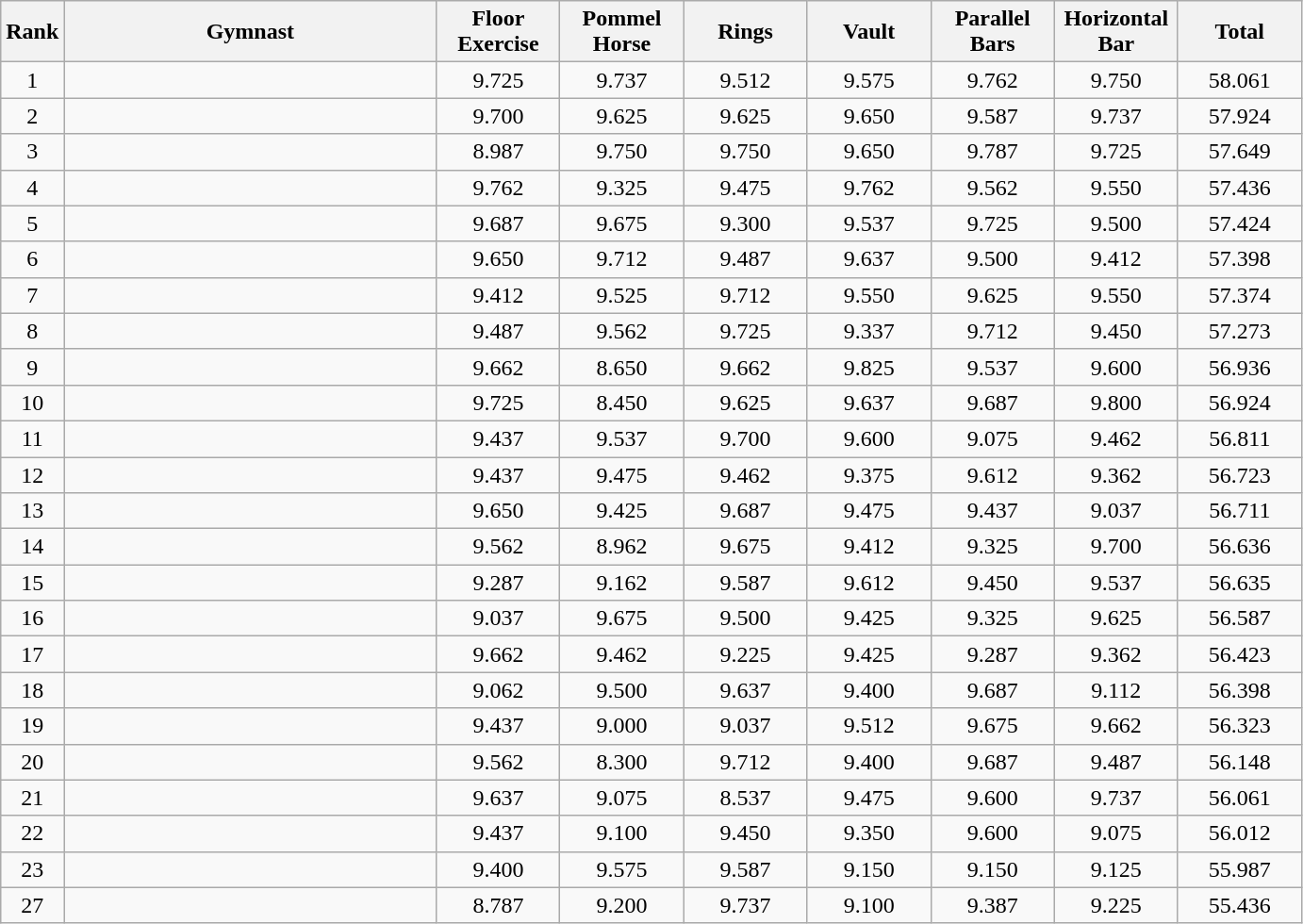<table class="wikitable" style="text-align:center">
<tr>
<th>Rank</th>
<th style="width:16em">Gymnast</th>
<th style="width:5em">Floor<br>Exercise</th>
<th style="width:5em">Pommel<br>Horse</th>
<th style="width:5em">Rings</th>
<th style="width:5em">Vault</th>
<th style="width:5em">Parallel<br>Bars</th>
<th style="width:5em">Horizontal<br>Bar</th>
<th style="width:5em">Total</th>
</tr>
<tr>
<td>1</td>
<td align=left></td>
<td>9.725</td>
<td>9.737</td>
<td>9.512</td>
<td>9.575</td>
<td>9.762</td>
<td>9.750</td>
<td>58.061</td>
</tr>
<tr>
<td>2</td>
<td align=left></td>
<td>9.700</td>
<td>9.625</td>
<td>9.625</td>
<td>9.650</td>
<td>9.587</td>
<td>9.737</td>
<td>57.924</td>
</tr>
<tr>
<td>3</td>
<td align=left></td>
<td>8.987</td>
<td>9.750</td>
<td>9.750</td>
<td>9.650</td>
<td>9.787</td>
<td>9.725</td>
<td>57.649</td>
</tr>
<tr>
<td>4</td>
<td align=left></td>
<td>9.762</td>
<td>9.325</td>
<td>9.475</td>
<td>9.762</td>
<td>9.562</td>
<td>9.550</td>
<td>57.436</td>
</tr>
<tr>
<td>5</td>
<td align=left></td>
<td>9.687</td>
<td>9.675</td>
<td>9.300</td>
<td>9.537</td>
<td>9.725</td>
<td>9.500</td>
<td>57.424</td>
</tr>
<tr>
<td>6</td>
<td align=left></td>
<td>9.650</td>
<td>9.712</td>
<td>9.487</td>
<td>9.637</td>
<td>9.500</td>
<td>9.412</td>
<td>57.398</td>
</tr>
<tr>
<td>7</td>
<td align=left></td>
<td>9.412</td>
<td>9.525</td>
<td>9.712</td>
<td>9.550</td>
<td>9.625</td>
<td>9.550</td>
<td>57.374</td>
</tr>
<tr>
<td>8</td>
<td align=left></td>
<td>9.487</td>
<td>9.562</td>
<td>9.725</td>
<td>9.337</td>
<td>9.712</td>
<td>9.450</td>
<td>57.273</td>
</tr>
<tr>
<td>9</td>
<td align=left></td>
<td>9.662</td>
<td>8.650</td>
<td>9.662</td>
<td>9.825</td>
<td>9.537</td>
<td>9.600</td>
<td>56.936</td>
</tr>
<tr>
<td>10</td>
<td align=left></td>
<td>9.725</td>
<td>8.450</td>
<td>9.625</td>
<td>9.637</td>
<td>9.687</td>
<td>9.800</td>
<td>56.924</td>
</tr>
<tr>
<td>11</td>
<td align=left></td>
<td>9.437</td>
<td>9.537</td>
<td>9.700</td>
<td>9.600</td>
<td>9.075</td>
<td>9.462</td>
<td>56.811</td>
</tr>
<tr>
<td>12</td>
<td align=left></td>
<td>9.437</td>
<td>9.475</td>
<td>9.462</td>
<td>9.375</td>
<td>9.612</td>
<td>9.362</td>
<td>56.723</td>
</tr>
<tr>
<td>13</td>
<td align=left></td>
<td>9.650</td>
<td>9.425</td>
<td>9.687</td>
<td>9.475</td>
<td>9.437</td>
<td>9.037</td>
<td>56.711</td>
</tr>
<tr>
<td>14</td>
<td align=left></td>
<td>9.562</td>
<td>8.962</td>
<td>9.675</td>
<td>9.412</td>
<td>9.325</td>
<td>9.700</td>
<td>56.636</td>
</tr>
<tr>
<td>15</td>
<td align=left></td>
<td>9.287</td>
<td>9.162</td>
<td>9.587</td>
<td>9.612</td>
<td>9.450</td>
<td>9.537</td>
<td>56.635</td>
</tr>
<tr>
<td>16</td>
<td align=left></td>
<td>9.037</td>
<td>9.675</td>
<td>9.500</td>
<td>9.425</td>
<td>9.325</td>
<td>9.625</td>
<td>56.587</td>
</tr>
<tr>
<td>17</td>
<td align=left></td>
<td>9.662</td>
<td>9.462</td>
<td>9.225</td>
<td>9.425</td>
<td>9.287</td>
<td>9.362</td>
<td>56.423</td>
</tr>
<tr>
<td>18</td>
<td align=left></td>
<td>9.062</td>
<td>9.500</td>
<td>9.637</td>
<td>9.400</td>
<td>9.687</td>
<td>9.112</td>
<td>56.398</td>
</tr>
<tr>
<td>19</td>
<td align=left></td>
<td>9.437</td>
<td>9.000</td>
<td>9.037</td>
<td>9.512</td>
<td>9.675</td>
<td>9.662</td>
<td>56.323</td>
</tr>
<tr>
<td>20</td>
<td align=left></td>
<td>9.562</td>
<td>8.300</td>
<td>9.712</td>
<td>9.400</td>
<td>9.687</td>
<td>9.487</td>
<td>56.148</td>
</tr>
<tr>
<td>21</td>
<td align=left></td>
<td>9.637</td>
<td>9.075</td>
<td>8.537</td>
<td>9.475</td>
<td>9.600</td>
<td>9.737</td>
<td>56.061</td>
</tr>
<tr>
<td>22</td>
<td align=left></td>
<td>9.437</td>
<td>9.100</td>
<td>9.450</td>
<td>9.350</td>
<td>9.600</td>
<td>9.075</td>
<td>56.012</td>
</tr>
<tr>
<td>23</td>
<td align=left></td>
<td>9.400</td>
<td>9.575</td>
<td>9.587</td>
<td>9.150</td>
<td>9.150</td>
<td>9.125</td>
<td>55.987</td>
</tr>
<tr>
<td>27</td>
<td align=left></td>
<td>8.787</td>
<td>9.200</td>
<td>9.737</td>
<td>9.100</td>
<td>9.387</td>
<td>9.225</td>
<td>55.436</td>
</tr>
</table>
